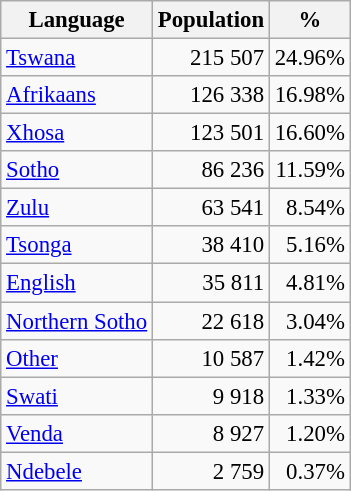<table class="wikitable" style="font-size: 95%; text-align: right">
<tr>
<th>Language</th>
<th>Population</th>
<th>%</th>
</tr>
<tr>
<td align=left><a href='#'>Tswana</a></td>
<td>215 507</td>
<td>24.96%</td>
</tr>
<tr>
<td align=left><a href='#'>Afrikaans</a></td>
<td>126 338</td>
<td>16.98%</td>
</tr>
<tr>
<td align=left><a href='#'>Xhosa</a></td>
<td>123 501</td>
<td>16.60%</td>
</tr>
<tr>
<td align=left><a href='#'>Sotho</a></td>
<td>86 236</td>
<td>11.59%</td>
</tr>
<tr>
<td align=left><a href='#'>Zulu</a></td>
<td>63 541</td>
<td>8.54%</td>
</tr>
<tr>
<td align=left><a href='#'>Tsonga</a></td>
<td>38 410</td>
<td>5.16%</td>
</tr>
<tr>
<td align=left><a href='#'>English</a></td>
<td>35 811</td>
<td>4.81%</td>
</tr>
<tr>
<td align=left><a href='#'>Northern Sotho</a></td>
<td>22 618</td>
<td>3.04%</td>
</tr>
<tr>
<td align=left><a href='#'>Other</a></td>
<td>10 587</td>
<td>1.42%</td>
</tr>
<tr>
<td align=left><a href='#'>Swati</a></td>
<td>9 918</td>
<td>1.33%</td>
</tr>
<tr>
<td align=left><a href='#'>Venda</a></td>
<td>8 927</td>
<td>1.20%</td>
</tr>
<tr>
<td align=left><a href='#'>Ndebele</a></td>
<td>2 759</td>
<td>0.37%</td>
</tr>
</table>
